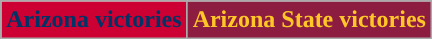<table class="wikitable" style=text-align: center;>
<tr>
<th style="background:#CC0033; color:#003366;"><strong>Arizona victories</strong></th>
<th style="background:#8C1D40; color:#FFC627;"><strong>Arizona State victories </strong></th>
</tr>
</table>
